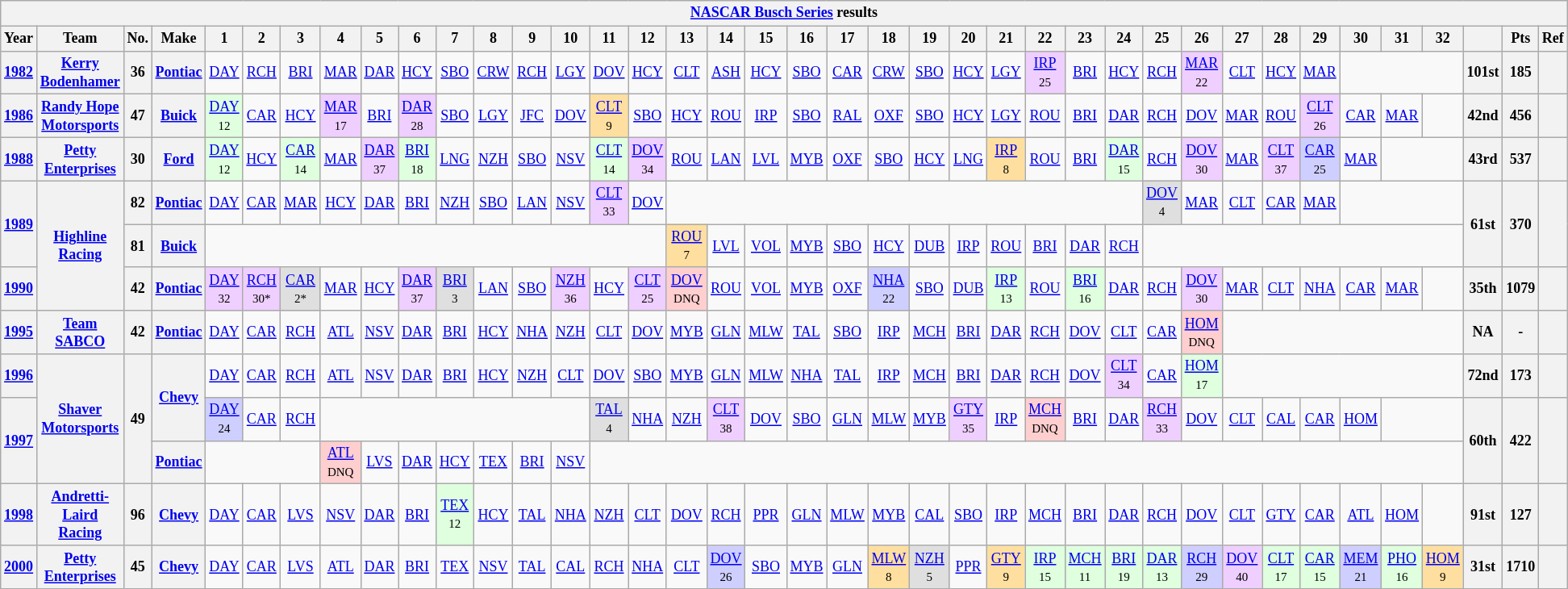<table class="wikitable" style="text-align:center; font-size:75%">
<tr>
<th colspan=42><a href='#'>NASCAR Busch Series</a> results</th>
</tr>
<tr>
<th>Year</th>
<th>Team</th>
<th>No.</th>
<th>Make</th>
<th>1</th>
<th>2</th>
<th>3</th>
<th>4</th>
<th>5</th>
<th>6</th>
<th>7</th>
<th>8</th>
<th>9</th>
<th>10</th>
<th>11</th>
<th>12</th>
<th>13</th>
<th>14</th>
<th>15</th>
<th>16</th>
<th>17</th>
<th>18</th>
<th>19</th>
<th>20</th>
<th>21</th>
<th>22</th>
<th>23</th>
<th>24</th>
<th>25</th>
<th>26</th>
<th>27</th>
<th>28</th>
<th>29</th>
<th>30</th>
<th>31</th>
<th>32</th>
<th></th>
<th>Pts</th>
<th>Ref</th>
</tr>
<tr>
<th><a href='#'>1982</a></th>
<th><a href='#'>Kerry Bodenhamer</a></th>
<th>36</th>
<th><a href='#'>Pontiac</a></th>
<td><a href='#'>DAY</a></td>
<td><a href='#'>RCH</a></td>
<td><a href='#'>BRI</a></td>
<td><a href='#'>MAR</a></td>
<td><a href='#'>DAR</a></td>
<td><a href='#'>HCY</a></td>
<td><a href='#'>SBO</a></td>
<td><a href='#'>CRW</a></td>
<td><a href='#'>RCH</a></td>
<td><a href='#'>LGY</a></td>
<td><a href='#'>DOV</a></td>
<td><a href='#'>HCY</a></td>
<td><a href='#'>CLT</a></td>
<td><a href='#'>ASH</a></td>
<td><a href='#'>HCY</a></td>
<td><a href='#'>SBO</a></td>
<td><a href='#'>CAR</a></td>
<td><a href='#'>CRW</a></td>
<td><a href='#'>SBO</a></td>
<td><a href='#'>HCY</a></td>
<td><a href='#'>LGY</a></td>
<td style="background:#EFCFFF;"><a href='#'>IRP</a><br><small>25</small></td>
<td><a href='#'>BRI</a></td>
<td><a href='#'>HCY</a></td>
<td><a href='#'>RCH</a></td>
<td style="background:#EFCFFF;"><a href='#'>MAR</a><br><small>22</small></td>
<td><a href='#'>CLT</a></td>
<td><a href='#'>HCY</a></td>
<td><a href='#'>MAR</a></td>
<td colspan=3></td>
<th>101st</th>
<th>185</th>
<th></th>
</tr>
<tr>
<th><a href='#'>1986</a></th>
<th><a href='#'>Randy Hope Motorsports</a></th>
<th>47</th>
<th><a href='#'>Buick</a></th>
<td style="background:#DFFFDF;"><a href='#'>DAY</a><br><small>12</small></td>
<td><a href='#'>CAR</a></td>
<td><a href='#'>HCY</a></td>
<td style="background:#EFCFFF;"><a href='#'>MAR</a><br><small>17</small></td>
<td><a href='#'>BRI</a></td>
<td style="background:#EFCFFF;"><a href='#'>DAR</a><br><small>28</small></td>
<td><a href='#'>SBO</a></td>
<td><a href='#'>LGY</a></td>
<td><a href='#'>JFC</a></td>
<td><a href='#'>DOV</a></td>
<td style="background:#FFDF9F;"><a href='#'>CLT</a><br><small>9</small></td>
<td><a href='#'>SBO</a></td>
<td><a href='#'>HCY</a></td>
<td><a href='#'>ROU</a></td>
<td><a href='#'>IRP</a></td>
<td><a href='#'>SBO</a></td>
<td><a href='#'>RAL</a></td>
<td><a href='#'>OXF</a></td>
<td><a href='#'>SBO</a></td>
<td><a href='#'>HCY</a></td>
<td><a href='#'>LGY</a></td>
<td><a href='#'>ROU</a></td>
<td><a href='#'>BRI</a></td>
<td><a href='#'>DAR</a></td>
<td><a href='#'>RCH</a></td>
<td><a href='#'>DOV</a></td>
<td><a href='#'>MAR</a></td>
<td><a href='#'>ROU</a></td>
<td style="background:#EFCFFF;"><a href='#'>CLT</a><br><small>26</small></td>
<td><a href='#'>CAR</a></td>
<td><a href='#'>MAR</a></td>
<td></td>
<th>42nd</th>
<th>456</th>
<th></th>
</tr>
<tr>
<th><a href='#'>1988</a></th>
<th><a href='#'>Petty Enterprises</a></th>
<th>30</th>
<th><a href='#'>Ford</a></th>
<td style="background:#DFFFDF;"><a href='#'>DAY</a><br><small>12</small></td>
<td><a href='#'>HCY</a></td>
<td style="background:#DFFFDF;"><a href='#'>CAR</a><br><small>14</small></td>
<td><a href='#'>MAR</a></td>
<td style="background:#EFCFFF;"><a href='#'>DAR</a><br><small>37</small></td>
<td style="background:#DFFFDF;"><a href='#'>BRI</a><br><small>18</small></td>
<td><a href='#'>LNG</a></td>
<td><a href='#'>NZH</a></td>
<td><a href='#'>SBO</a></td>
<td><a href='#'>NSV</a></td>
<td style="background:#DFFFDF;"><a href='#'>CLT</a><br><small>14</small></td>
<td style="background:#EFCFFF;"><a href='#'>DOV</a><br><small>34</small></td>
<td><a href='#'>ROU</a></td>
<td><a href='#'>LAN</a></td>
<td><a href='#'>LVL</a></td>
<td><a href='#'>MYB</a></td>
<td><a href='#'>OXF</a></td>
<td><a href='#'>SBO</a></td>
<td><a href='#'>HCY</a></td>
<td><a href='#'>LNG</a></td>
<td style="background:#FFDF9F;"><a href='#'>IRP</a><br><small>8</small></td>
<td><a href='#'>ROU</a></td>
<td><a href='#'>BRI</a></td>
<td style="background:#DFFFDF;"><a href='#'>DAR</a><br><small>15</small></td>
<td><a href='#'>RCH</a></td>
<td style="background:#EFCFFF;"><a href='#'>DOV</a><br><small>30</small></td>
<td><a href='#'>MAR</a></td>
<td style="background:#EFCFFF;"><a href='#'>CLT</a><br><small>37</small></td>
<td style="background:#CFCFFF;"><a href='#'>CAR</a><br><small>25</small></td>
<td><a href='#'>MAR</a></td>
<td colspan=2></td>
<th>43rd</th>
<th>537</th>
<th></th>
</tr>
<tr>
<th rowspan=2><a href='#'>1989</a></th>
<th rowspan=3><a href='#'>Highline Racing</a></th>
<th>82</th>
<th><a href='#'>Pontiac</a></th>
<td><a href='#'>DAY</a></td>
<td><a href='#'>CAR</a></td>
<td><a href='#'>MAR</a></td>
<td><a href='#'>HCY</a></td>
<td><a href='#'>DAR</a></td>
<td><a href='#'>BRI</a></td>
<td><a href='#'>NZH</a></td>
<td><a href='#'>SBO</a></td>
<td><a href='#'>LAN</a></td>
<td><a href='#'>NSV</a></td>
<td style="background:#EFCFFF;"><a href='#'>CLT</a><br><small>33</small></td>
<td><a href='#'>DOV</a></td>
<td colspan=12></td>
<td style="background:#DFDFDF;"><a href='#'>DOV</a><br><small>4</small></td>
<td><a href='#'>MAR</a></td>
<td><a href='#'>CLT</a></td>
<td><a href='#'>CAR</a></td>
<td><a href='#'>MAR</a></td>
<td colspan=3></td>
<th rowspan=2>61st</th>
<th rowspan=2>370</th>
<th rowspan=2></th>
</tr>
<tr>
<th>81</th>
<th><a href='#'>Buick</a></th>
<td colspan=12></td>
<td style="background:#FFDF9F;"><a href='#'>ROU</a><br><small>7</small></td>
<td><a href='#'>LVL</a></td>
<td><a href='#'>VOL</a></td>
<td><a href='#'>MYB</a></td>
<td><a href='#'>SBO</a></td>
<td><a href='#'>HCY</a></td>
<td><a href='#'>DUB</a></td>
<td><a href='#'>IRP</a></td>
<td><a href='#'>ROU</a></td>
<td><a href='#'>BRI</a></td>
<td><a href='#'>DAR</a></td>
<td><a href='#'>RCH</a></td>
<td colspan=8></td>
</tr>
<tr>
<th><a href='#'>1990</a></th>
<th>42</th>
<th><a href='#'>Pontiac</a></th>
<td style="background:#EFCFFF;"><a href='#'>DAY</a><br><small>32</small></td>
<td style="background:#EFCFFF;"><a href='#'>RCH</a><br><small>30*</small></td>
<td style="background:#DFDFDF;"><a href='#'>CAR</a><br><small>2*</small></td>
<td><a href='#'>MAR</a></td>
<td><a href='#'>HCY</a></td>
<td style="background:#EFCFFF;"><a href='#'>DAR</a><br><small>37</small></td>
<td style="background:#DFDFDF;"><a href='#'>BRI</a><br><small>3</small></td>
<td><a href='#'>LAN</a></td>
<td><a href='#'>SBO</a></td>
<td style="background:#EFCFFF;"><a href='#'>NZH</a><br><small>36</small></td>
<td><a href='#'>HCY</a></td>
<td style="background:#EFCFFF;"><a href='#'>CLT</a><br><small>25</small></td>
<td style="background:#FFCFCF;"><a href='#'>DOV</a><br><small>DNQ</small></td>
<td><a href='#'>ROU</a></td>
<td><a href='#'>VOL</a></td>
<td><a href='#'>MYB</a></td>
<td><a href='#'>OXF</a></td>
<td style="background:#CFCFFF;"><a href='#'>NHA</a><br><small>22</small></td>
<td><a href='#'>SBO</a></td>
<td><a href='#'>DUB</a></td>
<td style="background:#DFFFDF;"><a href='#'>IRP</a><br><small>13</small></td>
<td><a href='#'>ROU</a></td>
<td style="background:#DFFFDF;"><a href='#'>BRI</a><br><small>16</small></td>
<td><a href='#'>DAR</a></td>
<td><a href='#'>RCH</a></td>
<td style="background:#EFCFFF;"><a href='#'>DOV</a><br><small>30</small></td>
<td><a href='#'>MAR</a></td>
<td><a href='#'>CLT</a></td>
<td><a href='#'>NHA</a></td>
<td><a href='#'>CAR</a></td>
<td><a href='#'>MAR</a></td>
<td></td>
<th>35th</th>
<th>1079</th>
<th></th>
</tr>
<tr>
<th><a href='#'>1995</a></th>
<th><a href='#'>Team SABCO</a></th>
<th>42</th>
<th><a href='#'>Pontiac</a></th>
<td><a href='#'>DAY</a></td>
<td><a href='#'>CAR</a></td>
<td><a href='#'>RCH</a></td>
<td><a href='#'>ATL</a></td>
<td><a href='#'>NSV</a></td>
<td><a href='#'>DAR</a></td>
<td><a href='#'>BRI</a></td>
<td><a href='#'>HCY</a></td>
<td><a href='#'>NHA</a></td>
<td><a href='#'>NZH</a></td>
<td><a href='#'>CLT</a></td>
<td><a href='#'>DOV</a></td>
<td><a href='#'>MYB</a></td>
<td><a href='#'>GLN</a></td>
<td><a href='#'>MLW</a></td>
<td><a href='#'>TAL</a></td>
<td><a href='#'>SBO</a></td>
<td><a href='#'>IRP</a></td>
<td><a href='#'>MCH</a></td>
<td><a href='#'>BRI</a></td>
<td><a href='#'>DAR</a></td>
<td><a href='#'>RCH</a></td>
<td><a href='#'>DOV</a></td>
<td><a href='#'>CLT</a></td>
<td><a href='#'>CAR</a></td>
<td style="background:#FFCFCF;"><a href='#'>HOM</a><br><small>DNQ</small></td>
<td colspan=6></td>
<th>NA</th>
<th>-</th>
<th></th>
</tr>
<tr>
<th><a href='#'>1996</a></th>
<th rowspan=3><a href='#'>Shaver Motorsports</a></th>
<th rowspan=3>49</th>
<th rowspan=2><a href='#'>Chevy</a></th>
<td><a href='#'>DAY</a></td>
<td><a href='#'>CAR</a></td>
<td><a href='#'>RCH</a></td>
<td><a href='#'>ATL</a></td>
<td><a href='#'>NSV</a></td>
<td><a href='#'>DAR</a></td>
<td><a href='#'>BRI</a></td>
<td><a href='#'>HCY</a></td>
<td><a href='#'>NZH</a></td>
<td><a href='#'>CLT</a></td>
<td><a href='#'>DOV</a></td>
<td><a href='#'>SBO</a></td>
<td><a href='#'>MYB</a></td>
<td><a href='#'>GLN</a></td>
<td><a href='#'>MLW</a></td>
<td><a href='#'>NHA</a></td>
<td><a href='#'>TAL</a></td>
<td><a href='#'>IRP</a></td>
<td><a href='#'>MCH</a></td>
<td><a href='#'>BRI</a></td>
<td><a href='#'>DAR</a></td>
<td><a href='#'>RCH</a></td>
<td><a href='#'>DOV</a></td>
<td style="background:#EFCFFF;"><a href='#'>CLT</a><br><small>34</small></td>
<td><a href='#'>CAR</a></td>
<td style="background:#DFFFDF;"><a href='#'>HOM</a><br><small>17</small></td>
<td colspan=6></td>
<th>72nd</th>
<th>173</th>
<th></th>
</tr>
<tr>
<th rowspan=2><a href='#'>1997</a></th>
<td style="background:#CFCFFF;"><a href='#'>DAY</a><br><small>24</small></td>
<td><a href='#'>CAR</a></td>
<td><a href='#'>RCH</a></td>
<td colspan=7></td>
<td style="background:#DFDFDF;"><a href='#'>TAL</a><br><small>4</small></td>
<td><a href='#'>NHA</a></td>
<td><a href='#'>NZH</a></td>
<td style="background:#EFCFFF;"><a href='#'>CLT</a><br><small>38</small></td>
<td><a href='#'>DOV</a></td>
<td><a href='#'>SBO</a></td>
<td><a href='#'>GLN</a></td>
<td><a href='#'>MLW</a></td>
<td><a href='#'>MYB</a></td>
<td style="background:#EFCFFF;"><a href='#'>GTY</a><br><small>35</small></td>
<td><a href='#'>IRP</a></td>
<td style="background:#FFCFCF;"><a href='#'>MCH</a><br><small>DNQ</small></td>
<td><a href='#'>BRI</a></td>
<td><a href='#'>DAR</a></td>
<td style="background:#EFCFFF;"><a href='#'>RCH</a><br><small>33</small></td>
<td><a href='#'>DOV</a></td>
<td><a href='#'>CLT</a></td>
<td><a href='#'>CAL</a></td>
<td><a href='#'>CAR</a></td>
<td><a href='#'>HOM</a></td>
<td colspan=2></td>
<th rowspan=2>60th</th>
<th rowspan=2>422</th>
<th rowspan=2></th>
</tr>
<tr>
<th><a href='#'>Pontiac</a></th>
<td colspan=3></td>
<td style="background:#FFCFCF;"><a href='#'>ATL</a><br><small>DNQ</small></td>
<td><a href='#'>LVS</a></td>
<td><a href='#'>DAR</a></td>
<td><a href='#'>HCY</a></td>
<td><a href='#'>TEX</a></td>
<td><a href='#'>BRI</a></td>
<td><a href='#'>NSV</a></td>
<td colspan=22></td>
</tr>
<tr>
<th><a href='#'>1998</a></th>
<th><a href='#'>Andretti-Laird Racing</a></th>
<th>96</th>
<th><a href='#'>Chevy</a></th>
<td><a href='#'>DAY</a></td>
<td><a href='#'>CAR</a></td>
<td><a href='#'>LVS</a></td>
<td><a href='#'>NSV</a></td>
<td><a href='#'>DAR</a></td>
<td><a href='#'>BRI</a></td>
<td style="background:#DFFFDF;"><a href='#'>TEX</a><br><small>12</small></td>
<td><a href='#'>HCY</a></td>
<td><a href='#'>TAL</a></td>
<td><a href='#'>NHA</a></td>
<td><a href='#'>NZH</a></td>
<td><a href='#'>CLT</a></td>
<td><a href='#'>DOV</a></td>
<td><a href='#'>RCH</a></td>
<td><a href='#'>PPR</a></td>
<td><a href='#'>GLN</a></td>
<td><a href='#'>MLW</a></td>
<td><a href='#'>MYB</a></td>
<td><a href='#'>CAL</a></td>
<td><a href='#'>SBO</a></td>
<td><a href='#'>IRP</a></td>
<td><a href='#'>MCH</a></td>
<td><a href='#'>BRI</a></td>
<td><a href='#'>DAR</a></td>
<td><a href='#'>RCH</a></td>
<td><a href='#'>DOV</a></td>
<td><a href='#'>CLT</a></td>
<td><a href='#'>GTY</a></td>
<td><a href='#'>CAR</a></td>
<td><a href='#'>ATL</a></td>
<td><a href='#'>HOM</a></td>
<td></td>
<th>91st</th>
<th>127</th>
<th></th>
</tr>
<tr>
<th><a href='#'>2000</a></th>
<th><a href='#'>Petty Enterprises</a></th>
<th>45</th>
<th><a href='#'>Chevy</a></th>
<td><a href='#'>DAY</a></td>
<td><a href='#'>CAR</a></td>
<td><a href='#'>LVS</a></td>
<td><a href='#'>ATL</a></td>
<td><a href='#'>DAR</a></td>
<td><a href='#'>BRI</a></td>
<td><a href='#'>TEX</a></td>
<td><a href='#'>NSV</a></td>
<td><a href='#'>TAL</a></td>
<td><a href='#'>CAL</a></td>
<td><a href='#'>RCH</a></td>
<td><a href='#'>NHA</a></td>
<td><a href='#'>CLT</a></td>
<td style="background:#CFCFFF;"><a href='#'>DOV</a><br><small>26</small></td>
<td><a href='#'>SBO</a></td>
<td><a href='#'>MYB</a></td>
<td><a href='#'>GLN</a></td>
<td style="background:#FFDF9F;"><a href='#'>MLW</a><br><small>8</small></td>
<td style="background:#DFDFDF;"><a href='#'>NZH</a><br><small>5</small></td>
<td><a href='#'>PPR</a></td>
<td style="background:#FFDF9F;"><a href='#'>GTY</a><br><small>9</small></td>
<td style="background:#DFFFDF;"><a href='#'>IRP</a><br><small>15</small></td>
<td style="background:#DFFFDF;"><a href='#'>MCH</a><br><small>11</small></td>
<td style="background:#DFFFDF;"><a href='#'>BRI</a><br><small>19</small></td>
<td style="background:#DFFFDF;"><a href='#'>DAR</a><br><small>13</small></td>
<td style="background:#CFCFFF;"><a href='#'>RCH</a><br><small>29</small></td>
<td style="background:#EFCFFF;"><a href='#'>DOV</a><br><small>40</small></td>
<td style="background:#DFFFDF;"><a href='#'>CLT</a><br><small>17</small></td>
<td style="background:#DFFFDF;"><a href='#'>CAR</a><br><small>15</small></td>
<td style="background:#CFCFFF;"><a href='#'>MEM</a><br><small>21</small></td>
<td style="background:#DFFFDF;"><a href='#'>PHO</a><br><small>16</small></td>
<td style="background:#FFDF9F;"><a href='#'>HOM</a><br><small>9</small></td>
<th>31st</th>
<th>1710</th>
<th></th>
</tr>
</table>
